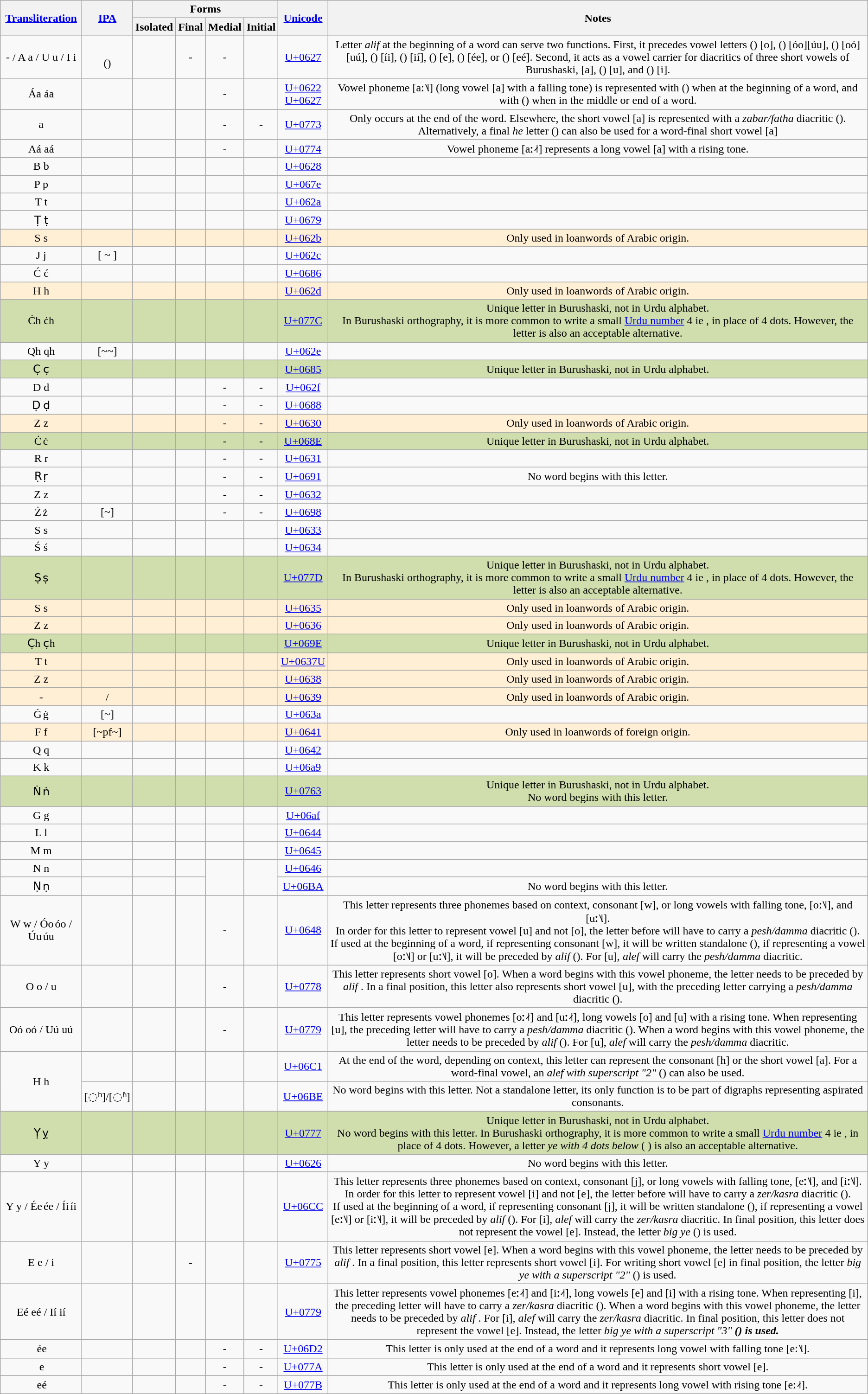<table class="wikitable" style="text-align: center;">
<tr>
<th rowspan=2><a href='#'>Transliteration</a></th>
<th rowspan=2><a href='#'>IPA</a></th>
<th colspan="4">Forms</th>
<th rowspan=2><a href='#'>Unicode</a></th>
<th rowspan="2">Notes</th>
</tr>
<tr>
<th>Isolated</th>
<th>Final</th>
<th>Medial</th>
<th>Initial</th>
</tr>
<tr>
<td>- / A a / U u / I i</td>
<td><br>()</td>
<td><span></span></td>
<td>-</td>
<td>-</td>
<td><span></span></td>
<td><a href='#'>U+0627</a></td>
<td>Letter <em>alif</em> at the beginning of a word can serve two functions. First, it precedes vowel letters () [o], () [óo][úu], () [oó][uú], () [íi], () [ií], () [e], () [ée], or () [eé]. Second, it acts as a vowel carrier for diacritics of three short vowels of Burushaski,  [a], () [u], and () [i].</td>
</tr>
<tr>
<td>Áa áa</td>
<td></td>
<td><span></span></td>
<td><span></span></td>
<td>-</td>
<td><span></span></td>
<td><a href='#'>U+0622</a><br><a href='#'>U+0627</a></td>
<td>Vowel phoneme [aː˥˩] (long vowel [a] with a falling tone) is represented with () when at the beginning of a word, and with () when in the middle or end of a word.</td>
</tr>
<tr>
<td>a</td>
<td></td>
<td><span></span></td>
<td><span></span></td>
<td>-</td>
<td>-</td>
<td><a href='#'>U+0773</a></td>
<td>Only occurs at the end of the word. Elsewhere, the short vowel [a] is represented with a <em>zabar/fatha</em> diacritic (). Alternatively, a final <em>he</em> letter () can also be used for a word-final short vowel [a]</td>
</tr>
<tr>
<td>Aá aá</td>
<td></td>
<td><span></span></td>
<td><span></span></td>
<td>-</td>
<td><span></span></td>
<td><a href='#'>U+0774</a></td>
<td>Vowel phoneme [aː˨˦] represents a long vowel [a] with a rising tone.</td>
</tr>
<tr>
<td>B b</td>
<td></td>
<td><span></span></td>
<td><span></span></td>
<td><span></span></td>
<td><span></span></td>
<td><a href='#'>U+0628</a></td>
<td></td>
</tr>
<tr>
<td>P p</td>
<td></td>
<td><span></span></td>
<td><span></span></td>
<td><span></span></td>
<td><span></span></td>
<td><a href='#'>U+067e</a></td>
<td></td>
</tr>
<tr>
<td>T t</td>
<td></td>
<td><span></span></td>
<td><span></span></td>
<td><span></span></td>
<td><span></span></td>
<td><a href='#'>U+062a</a></td>
<td></td>
</tr>
<tr>
<td>Ṭ ṭ</td>
<td></td>
<td><span></span></td>
<td><span></span></td>
<td><span></span></td>
<td><span></span></td>
<td><a href='#'>U+0679</a></td>
<td></td>
</tr>
<tr bgcolor="#FFEFD5">
<td>S s</td>
<td></td>
<td><span></span></td>
<td><span></span></td>
<td><span></span></td>
<td><span></span></td>
<td><a href='#'>U+062b</a></td>
<td>Only used in loanwords of Arabic origin.</td>
</tr>
<tr>
<td>J j</td>
<td>[ ~ ]</td>
<td><span></span></td>
<td><span></span></td>
<td><span></span></td>
<td><span></span></td>
<td><a href='#'>U+062c</a></td>
<td></td>
</tr>
<tr>
<td>Ć ć</td>
<td></td>
<td><span></span></td>
<td><span></span></td>
<td><span></span></td>
<td><span></span></td>
<td><a href='#'>U+0686</a></td>
<td></td>
</tr>
<tr bgcolor="#FFEFD5">
<td>H h</td>
<td></td>
<td><span></span></td>
<td><span></span></td>
<td><span></span></td>
<td><span></span></td>
<td><a href='#'>U+062d</a></td>
<td>Only used in loanwords of Arabic origin.</td>
</tr>
<tr bgcolor="#d0dead">
<td>Ċh ċh</td>
<td></td>
<td><span></span></td>
<td><span></span></td>
<td><span></span></td>
<td><span></span></td>
<td><a href='#'>U+077C</a></td>
<td>Unique letter in Burushaski, not in Urdu alphabet.<br>In Burushaski orthography, it is more common to write a small <a href='#'>Urdu number</a> 4 ie <span></span>, in place of 4 dots. However, the letter <span></span> is also an acceptable alternative.</td>
</tr>
<tr>
<td>Qh qh</td>
<td>[~~]</td>
<td><span></span></td>
<td><span></span></td>
<td><span></span></td>
<td><span></span></td>
<td><a href='#'>U+062e</a></td>
<td></td>
</tr>
<tr bgcolor="#d0dead">
<td>C̣ c̣</td>
<td></td>
<td><span></span></td>
<td><span></span></td>
<td><span></span></td>
<td><span></span></td>
<td><a href='#'>U+0685</a></td>
<td>Unique letter in Burushaski, not in Urdu alphabet.</td>
</tr>
<tr>
<td>D d</td>
<td></td>
<td><span></span></td>
<td><span></span></td>
<td>-</td>
<td>-</td>
<td><a href='#'>U+062f</a></td>
<td></td>
</tr>
<tr>
<td>Ḍ ḍ</td>
<td></td>
<td><span></span></td>
<td><span></span></td>
<td>-</td>
<td>-</td>
<td><a href='#'>U+0688</a></td>
<td></td>
</tr>
<tr bgcolor="#FFEFD5">
<td>Z z</td>
<td></td>
<td><span></span></td>
<td><span></span></td>
<td>-</td>
<td>-</td>
<td><a href='#'>U+0630</a></td>
<td>Only used in loanwords of Arabic origin.</td>
</tr>
<tr bgcolor="#d0dead">
<td>Ċ ċ</td>
<td></td>
<td><span></span></td>
<td><span></span></td>
<td>-</td>
<td>-</td>
<td><a href='#'>U+068E</a></td>
<td>Unique letter in Burushaski, not in Urdu alphabet.</td>
</tr>
<tr>
<td>R r</td>
<td></td>
<td><span></span></td>
<td><span></span></td>
<td>-</td>
<td>-</td>
<td><a href='#'>U+0631</a></td>
<td></td>
</tr>
<tr>
<td>Ṛ ṛ</td>
<td></td>
<td><span></span></td>
<td><span></span></td>
<td>-</td>
<td>-</td>
<td><a href='#'>U+0691</a></td>
<td>No word begins with this letter.</td>
</tr>
<tr>
<td>Z z</td>
<td></td>
<td><span></span></td>
<td><span></span></td>
<td>-</td>
<td>-</td>
<td><a href='#'>U+0632</a></td>
<td></td>
</tr>
<tr>
<td>Ż ż</td>
<td>[~]</td>
<td><span></span></td>
<td><span></span></td>
<td>-</td>
<td>-</td>
<td><a href='#'>U+0698</a></td>
<td></td>
</tr>
<tr>
<td>S s</td>
<td></td>
<td><span></span></td>
<td><span></span></td>
<td><span></span></td>
<td><span></span></td>
<td><a href='#'>U+0633</a></td>
<td></td>
</tr>
<tr>
<td>Ś ś</td>
<td></td>
<td><span></span></td>
<td><span></span></td>
<td><span></span></td>
<td><span></span></td>
<td><a href='#'>U+0634</a></td>
<td></td>
</tr>
<tr bgcolor="#d0dead">
<td>Ṣ ṣ</td>
<td></td>
<td><span></span></td>
<td><span></span></td>
<td><span></span></td>
<td><span></span></td>
<td><a href='#'>U+077D</a></td>
<td>Unique letter in Burushaski, not in Urdu alphabet.<br>In Burushaski orthography, it is more common to write a small <a href='#'>Urdu number</a> 4 ie <span></span>, in place of 4 dots. However, the letter <span></span> is also an acceptable alternative.</td>
</tr>
<tr bgcolor="#FFEFD5">
<td>S s</td>
<td></td>
<td><span></span></td>
<td><span></span></td>
<td><span></span></td>
<td><span></span></td>
<td><a href='#'>U+0635</a></td>
<td>Only used in loanwords of Arabic origin.</td>
</tr>
<tr bgcolor="#FFEFD5">
<td>Z z</td>
<td></td>
<td><span></span></td>
<td><span></span></td>
<td><span></span></td>
<td><span></span></td>
<td><a href='#'>U+0636</a></td>
<td>Only used in loanwords of Arabic origin.</td>
</tr>
<tr bgcolor="#d0dead">
<td>C̣h c̣h</td>
<td></td>
<td><span></span></td>
<td><span></span></td>
<td><span></span></td>
<td><span></span></td>
<td><a href='#'>U+069E</a></td>
<td>Unique letter in Burushaski, not in Urdu alphabet.</td>
</tr>
<tr bgcolor="#FFEFD5">
<td>T t</td>
<td></td>
<td><span></span></td>
<td><span></span></td>
<td><span></span></td>
<td><span></span></td>
<td><a href='#'>U+0637U</a></td>
<td>Only used in loanwords of Arabic origin.</td>
</tr>
<tr bgcolor="#FFEFD5">
<td>Z z</td>
<td></td>
<td><span></span></td>
<td><span></span></td>
<td><span></span></td>
<td><span></span></td>
<td><a href='#'>U+0638</a></td>
<td>Only used in loanwords of Arabic origin.</td>
</tr>
<tr bgcolor="#FFEFD5">
<td>-</td>
<td>/</td>
<td><span></span></td>
<td><span></span></td>
<td><span></span></td>
<td><span></span></td>
<td><a href='#'>U+0639</a></td>
<td>Only used in loanwords of Arabic origin.</td>
</tr>
<tr>
<td>Ġ ġ</td>
<td>[~]</td>
<td><span></span></td>
<td><span></span></td>
<td><span></span></td>
<td><span></span></td>
<td><a href='#'>U+063a</a></td>
<td></td>
</tr>
<tr bgcolor="#FFEFD5">
<td>F f</td>
<td>[~pf~]</td>
<td><span></span></td>
<td><span></span></td>
<td><span></span></td>
<td><span></span></td>
<td><a href='#'>U+0641</a></td>
<td>Only used in loanwords of foreign origin.</td>
</tr>
<tr>
<td>Q q</td>
<td></td>
<td><span></span></td>
<td><span></span></td>
<td><span></span></td>
<td><span></span></td>
<td><a href='#'>U+0642</a></td>
<td></td>
</tr>
<tr>
<td>K k</td>
<td></td>
<td><span></span></td>
<td><span></span></td>
<td><span></span></td>
<td><span></span></td>
<td><a href='#'>U+06a9</a></td>
<td></td>
</tr>
<tr bgcolor="#d0dead">
<td>Ṅ ṅ</td>
<td></td>
<td><span></span></td>
<td><span></span></td>
<td><span></span></td>
<td><span></span></td>
<td><a href='#'>U+0763</a></td>
<td>Unique letter in Burushaski, not in Urdu alphabet.<br>No word begins with this letter.</td>
</tr>
<tr>
<td>G g</td>
<td></td>
<td><span></span></td>
<td><span></span></td>
<td><span></span></td>
<td><span></span></td>
<td><a href='#'>U+06af</a></td>
<td></td>
</tr>
<tr>
<td>L l</td>
<td></td>
<td><span></span></td>
<td><span></span></td>
<td><span></span></td>
<td><span></span></td>
<td><a href='#'>U+0644</a></td>
<td></td>
</tr>
<tr>
<td>M m</td>
<td></td>
<td><span></span></td>
<td><span></span></td>
<td><span></span></td>
<td><span></span></td>
<td><a href='#'>U+0645</a></td>
<td></td>
</tr>
<tr>
<td>N n</td>
<td></td>
<td><span></span></td>
<td><span></span></td>
<td rowspan=2><span></span></td>
<td rowspan=2><span></span></td>
<td><a href='#'>U+0646</a></td>
<td></td>
</tr>
<tr>
<td>Ṇ ṇ</td>
<td></td>
<td style="font-size:120%;"></td>
<td style="font-size:120%;"></td>
<td><a href='#'>U+06BA</a></td>
<td>No word begins with this letter.</td>
</tr>
<tr>
<td>W w / Óo óo / Úu úu</td>
<td></td>
<td><span></span></td>
<td><span></span></td>
<td>-</td>
<td><span></span></td>
<td><a href='#'>U+0648</a></td>
<td>This letter represents three phonemes based on context, consonant [w], or long vowels with falling tone, [oː˥˩], and [uː˥˩].<br>In order for this letter to represent vowel [u] and not [o], the letter before will have to carry a <em>pesh/damma</em> diacritic ().<br>If used at the beginning of a word, if representing consonant [w], it will be written standalone (), if representing a vowel [oː˥˩] or [uː˥˩], it will be preceded by <em>alif</em> (). For [u], <em>alef</em> will carry the <em>pesh/damma</em> diacritic.</td>
</tr>
<tr>
<td>O o / u</td>
<td></td>
<td><span></span></td>
<td><span></span></td>
<td>-</td>
<td><span></span></td>
<td><a href='#'>U+0778</a></td>
<td>This letter represents short vowel [o]. When a word begins with this vowel phoneme, the letter needs to be preceded by <em>alif</em> . In a final position, this letter also represents short vowel [u], with the preceding letter carrying a <em>pesh/damma</em> diacritic ().</td>
</tr>
<tr>
<td>Oó oó / Uú uú</td>
<td></td>
<td><span></span></td>
<td><span></span></td>
<td>-</td>
<td><span></span></td>
<td><a href='#'>U+0779</a></td>
<td>This letter represents vowel phonemes [oː˨˦] and [uː˨˦], long vowels [o] and [u] with a rising tone. When representing [u], the preceding letter will have to carry a <em>pesh/damma</em> diacritic (). When a word begins with this vowel phoneme, the letter needs to be preceded by <em>alif</em> (). For [u], <em>alef</em> will carry the <em>pesh/damma</em> diacritic.</td>
</tr>
<tr>
<td rowspan=2>H h</td>
<td></td>
<td><span></span></td>
<td><span></span></td>
<td><span></span></td>
<td><span></span></td>
<td><a href='#'>U+06C1</a></td>
<td>At the end of the word, depending on context, this letter can represent the consonant [h] or the short vowel [a]. For a word-final vowel, an <em>alef with superscript "2"</em> () can also be used.</td>
</tr>
<tr>
<td>[◌ʰ]/[◌ʱ]</td>
<td><span></span></td>
<td><span></span></td>
<td><span></span></td>
<td><span></span></td>
<td><a href='#'>U+06BE</a></td>
<td>No word begins with this letter. Not a standalone letter, its only function is to be part of digraphs representing aspirated consonants.</td>
</tr>
<tr bgcolor="#d0dead">
<td>Ỵ ỵ</td>
<td></td>
<td><span></span></td>
<td><span></span></td>
<td><span></span></td>
<td><span></span></td>
<td><a href='#'>U+0777</a></td>
<td>Unique letter in Burushaski, not in Urdu alphabet.<br>No word begins with this letter. In Burushaski orthography, it is more common to write a small <a href='#'>Urdu number</a> 4 ie <span></span>, in place of 4 dots. However, a letter <em>ye with 4 dots below</em> (  ) is also an acceptable alternative.</td>
</tr>
<tr>
<td>Y y</td>
<td></td>
<td><span></span></td>
<td><span></span></td>
<td><span></span></td>
<td><span></span></td>
<td><a href='#'>U+0626</a></td>
<td>No word begins with this letter.</td>
</tr>
<tr>
<td>Y y / Ée ée / Íi íi</td>
<td></td>
<td><span></span></td>
<td><span></span></td>
<td><span></span></td>
<td><span></span></td>
<td><a href='#'>U+06CC</a></td>
<td>This letter represents three phonemes based on context, consonant [j], or long vowels with falling tone, [eː˥˩], and [iː˥˩].<br>In order for this letter to represent vowel [i] and not [e], the letter before will have to carry a <em>zer/kasra</em> diacritic ().<br>If used at the beginning of a word, if representing consonant [j], it will be written standalone (), if representing a vowel [eː˥˩] or [iː˥˩], it will be preceded by <em>alif</em> (). For [i], <em>alef</em> will carry the <em>zer/kasra</em> diacritic. In final position, this letter does not represent the vowel [e]. Instead, the letter <em>big ye</em> () is used.</td>
</tr>
<tr>
<td>E e / i</td>
<td></td>
<td><span></span></td>
<td>-</td>
<td><span></span></td>
<td><span></span></td>
<td><a href='#'>U+0775</a></td>
<td>This letter represents short vowel [e]. When a word begins with this vowel phoneme, the letter needs to be preceded by <em>alif</em> . In a final position, this letter represents short vowel [i]. For writing short vowel [e] in final position, the letter <em>big ye with a superscript "2"</em> () is used.</td>
</tr>
<tr>
<td>Eé eé / Ií ií</td>
<td></td>
<td><span></span></td>
<td><span></span></td>
<td><span></span></td>
<td><span></span></td>
<td><a href='#'>U+0779</a></td>
<td>This letter represents vowel phonemes [eː˨˦] and [iː˨˦], long vowels [e] and [i] with a rising tone. When representing [i], the preceding letter will have to carry a <em>zer/kasra</em> diacritic (). When a word begins with this vowel phoneme, the letter needs to be preceded by <em>alif</em> . For [i], <em>alef</em> will carry the <em>zer/kasra</em> diacritic. In final position, this letter does not represent the vowel [e]. Instead, the letter <em>big ye with a superscript "3"<strong> () is used.</td>
</tr>
<tr>
<td> ée</td>
<td></td>
<td><span></span></td>
<td><span></span></td>
<td>-</td>
<td>-</td>
<td><a href='#'>U+06D2</a></td>
<td>This letter is only used at the end of a word and it represents long vowel with falling tone [eː˥˩].</td>
</tr>
<tr>
<td> e</td>
<td></td>
<td><span></span></td>
<td><span></span></td>
<td>-</td>
<td>-</td>
<td><a href='#'>U+077A</a></td>
<td>This letter is only used at the end of a word and it represents short vowel [e].</td>
</tr>
<tr>
<td> eé</td>
<td></td>
<td><span></span></td>
<td><span></span></td>
<td>-</td>
<td>-</td>
<td><a href='#'>U+077B</a></td>
<td>This letter is only used at the end of a word and it represents long vowel with rising tone [eː˨˦].</td>
</tr>
</table>
